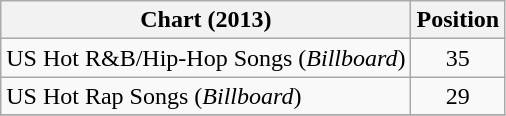<table class="wikitable">
<tr>
<th scope="col">Chart (2013)</th>
<th scope="col">Position</th>
</tr>
<tr>
<td>US Hot R&B/Hip-Hop Songs (<em>Billboard</em>)</td>
<td style="text-align:center;">35</td>
</tr>
<tr>
<td>US Hot Rap Songs (<em>Billboard</em>)</td>
<td style="text-align:center;">29</td>
</tr>
<tr>
</tr>
</table>
